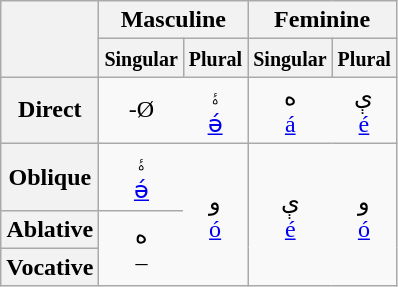<table class="wikitable" style="text-align: center">
<tr>
<th rowspan="2"></th>
<th colspan="2">Masculine</th>
<th colspan="2">Feminine</th>
</tr>
<tr>
<th style="border-right;"><small>Singular</small></th>
<th style="border-left;"><small>Plural</small></th>
<th style="border-right;"><small>Singular</small></th>
<th style="border-left;"><small>Plural</small></th>
</tr>
<tr>
<th>Direct</th>
<td style="border-right: none;">-Ø</td>
<td style="border-left: none;">ۀ<br><a href='#'>ə́</a></td>
<td style="border-right: none;">ه<br><a href='#'>á</a></td>
<td style="border-left: none;">ې<br><a href='#'>é</a></td>
</tr>
<tr>
<th>Oblique</th>
<td style="border-right: none;">ۀ<br><a href='#'>ə́</a></td>
<td rowspan="3" style="border-left: none;">و<br><a href='#'>ó</a></td>
<td rowspan="3" style="border-right: none;">ې<br><a href='#'>é</a></td>
<td rowspan="3" style="border-left: none;">و<br><a href='#'>ó</a></td>
</tr>
<tr>
<th>Ablative</th>
<td rowspan="2" style="border-right: none;">ه<br>–</td>
</tr>
<tr>
<th>Vocative</th>
</tr>
</table>
